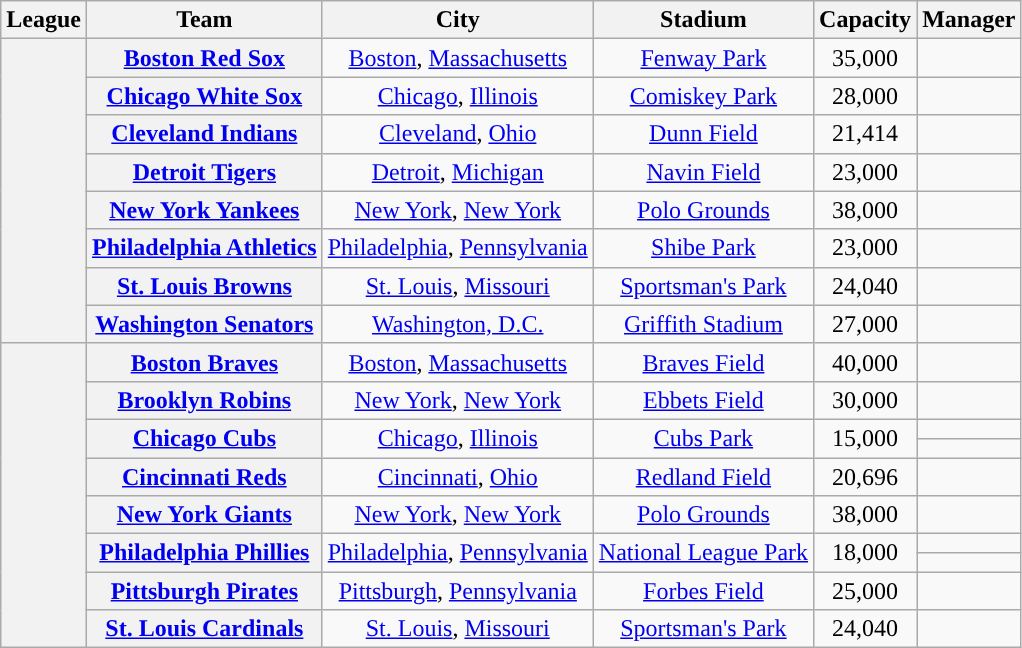<table class="wikitable sortable plainrowheaders" style="text-align:center;">
<tr>
<th scope="col">League</th>
<th scope="col">Team</th>
<th scope="col">City</th>
<th scope="col">Stadium</th>
<th scope="col">Capacity</th>
<th scope="col">Manager</th>
</tr>
<tr>
<th rowspan="8"></th>
<th scope="row"><a href='#'>Boston Red Sox</a></th>
<td><a href='#'>Boston</a>, <a href='#'>Massachusetts</a></td>
<td><a href='#'>Fenway Park</a></td>
<td>35,000</td>
<td></td>
</tr>
<tr>
<th scope="row"><a href='#'>Chicago White Sox</a></th>
<td><a href='#'>Chicago</a>, <a href='#'>Illinois</a></td>
<td><a href='#'>Comiskey Park</a></td>
<td>28,000</td>
<td></td>
</tr>
<tr>
<th scope="row"><a href='#'>Cleveland Indians</a></th>
<td><a href='#'>Cleveland</a>, <a href='#'>Ohio</a></td>
<td><a href='#'>Dunn Field</a></td>
<td>21,414</td>
<td></td>
</tr>
<tr>
<th scope="row"><a href='#'>Detroit Tigers</a></th>
<td><a href='#'>Detroit</a>, <a href='#'>Michigan</a></td>
<td><a href='#'>Navin Field</a></td>
<td>23,000</td>
<td></td>
</tr>
<tr>
<th scope="row"><a href='#'>New York Yankees</a></th>
<td><a href='#'>New York</a>, <a href='#'>New York</a></td>
<td><a href='#'>Polo Grounds</a></td>
<td>38,000</td>
<td></td>
</tr>
<tr>
<th scope="row"><a href='#'>Philadelphia Athletics</a></th>
<td><a href='#'>Philadelphia</a>, <a href='#'>Pennsylvania</a></td>
<td><a href='#'>Shibe Park</a></td>
<td>23,000</td>
<td></td>
</tr>
<tr>
<th scope="row"><a href='#'>St. Louis Browns</a></th>
<td><a href='#'>St. Louis</a>, <a href='#'>Missouri</a></td>
<td><a href='#'>Sportsman's Park</a></td>
<td>24,040</td>
<td></td>
</tr>
<tr>
<th scope="row"><a href='#'>Washington Senators</a></th>
<td><a href='#'>Washington, D.C.</a></td>
<td><a href='#'>Griffith Stadium</a></td>
<td>27,000</td>
<td></td>
</tr>
<tr>
<th rowspan="10"></th>
<th scope="row"><a href='#'>Boston Braves</a></th>
<td><a href='#'>Boston</a>, <a href='#'>Massachusetts</a></td>
<td><a href='#'>Braves Field</a></td>
<td>40,000</td>
<td></td>
</tr>
<tr>
<th scope="row"><a href='#'>Brooklyn Robins</a></th>
<td><a href='#'>New York</a>, <a href='#'>New York</a></td>
<td><a href='#'>Ebbets Field</a></td>
<td>30,000</td>
<td></td>
</tr>
<tr>
<th rowspan="2" scope="row"><a href='#'>Chicago Cubs</a></th>
<td rowspan="2"><a href='#'>Chicago</a>, <a href='#'>Illinois</a></td>
<td rowspan="2"><a href='#'>Cubs Park</a></td>
<td rowspan="2">15,000</td>
<td></td>
</tr>
<tr>
<td></td>
</tr>
<tr>
<th scope="row"><a href='#'>Cincinnati Reds</a></th>
<td><a href='#'>Cincinnati</a>, <a href='#'>Ohio</a></td>
<td><a href='#'>Redland Field</a></td>
<td>20,696</td>
<td></td>
</tr>
<tr>
<th scope="row"><a href='#'>New York Giants</a></th>
<td><a href='#'>New York</a>, <a href='#'>New York</a></td>
<td><a href='#'>Polo Grounds</a></td>
<td>38,000</td>
<td></td>
</tr>
<tr>
<th rowspan="2" scope="row"><a href='#'>Philadelphia Phillies</a></th>
<td rowspan="2"><a href='#'>Philadelphia</a>, <a href='#'>Pennsylvania</a></td>
<td rowspan="2"><a href='#'>National League Park</a></td>
<td rowspan="2">18,000</td>
<td></td>
</tr>
<tr>
<td></td>
</tr>
<tr>
<th scope="row"><a href='#'>Pittsburgh Pirates</a></th>
<td><a href='#'>Pittsburgh</a>, <a href='#'>Pennsylvania</a></td>
<td><a href='#'>Forbes Field</a></td>
<td>25,000</td>
<td></td>
</tr>
<tr>
<th scope="row"><a href='#'>St. Louis Cardinals</a></th>
<td><a href='#'>St. Louis</a>, <a href='#'>Missouri</a></td>
<td><a href='#'>Sportsman's Park</a></td>
<td>24,040</td>
<td></td>
</tr>
</table>
